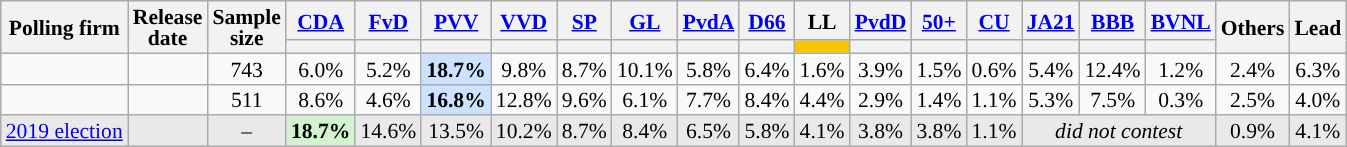<table class="wikitable sortable tpl-blanktable" style="text-align:center;font-size:90%;line-height:14px;">
<tr>
<th rowspan="2">Polling firm</th>
<th rowspan="2">Release<br>date</th>
<th rowspan="2">Sample<br>size</th>
<th class="unsortable" style="width:30px;"><a href='#'>CDA</a></th>
<th class="unsortable" style="width:30px;"><a href='#'>FvD</a></th>
<th class="unsortable" style="width:30px;"><a href='#'>PVV</a></th>
<th class="unsortable" style="width:30px;"><a href='#'>VVD</a></th>
<th class="unsortable" style="width:30px;"><a href='#'>SP</a></th>
<th class="unsortable" style="width:30px;"><a href='#'>GL</a></th>
<th class="unsortable" style="width:30px;"><a href='#'>PvdA</a></th>
<th class="unsortable" style="width:30px;"><a href='#'>D66</a></th>
<th class="unsortable" style="width:30px;">LL </th>
<th class="unsortable" style="width:30px;"><a href='#'>PvdD</a></th>
<th class="unsortable" style="width:30px;"><a href='#'>50+</a></th>
<th class="unsortable" style="width:30px;"><a href='#'>CU</a></th>
<th class="unsortable" style="width:30px;"><a href='#'>JA21</a></th>
<th class="unsortable" style="width:30px;"><a href='#'>BBB</a></th>
<th class="unsortable" style="width:30px;"><a href='#'>BVNL</a></th>
<th class="unsortable" style="width:30px;" rowspan="2">Others</th>
<th rowspan="2">Lead</th>
</tr>
<tr>
<th data-sort-type="number" style="background:"></th>
<th data-sort-type="number" style="background:"></th>
<th data-sort-type="number" style="background:"></th>
<th data-sort-type="number" style="background:"></th>
<th data-sort-type="number" style="background:"></th>
<th data-sort-type="number" style="background:"></th>
<th data-sort-type="number" style="background:"></th>
<th data-sort-type="number" style="background:"></th>
<th data-sort-type="number" style="background:#fbc400;"></th>
<th data-sort-type="number" style="background:"></th>
<th data-sort-type="number" style="background:"></th>
<th data-sort-type="number" style="background:"></th>
<th data-sort-type="number" style="background:"></th>
<th data-sort-type="number" style="background:"></th>
<th data-sort-type="number" style="background:"></th>
</tr>
<tr>
<td></td>
<td></td>
<td>743</td>
<td>6.0%</td>
<td>5.2%</td>
<td style="background:#CDE2FE;"><strong>18.7%</strong></td>
<td>9.8%</td>
<td>8.7%</td>
<td>10.1%</td>
<td>5.8%</td>
<td>6.4%</td>
<td>1.6%</td>
<td>3.9%</td>
<td>1.5%</td>
<td>0.6%</td>
<td>5.4%</td>
<td>12.4%</td>
<td>1.2%</td>
<td>2.4%</td>
<td style="background:">6.3%</td>
</tr>
<tr>
<td></td>
<td></td>
<td>511</td>
<td>8.6%</td>
<td>4.6%</td>
<td style="background:#CDE2FE;"><strong>16.8%</strong></td>
<td>12.8%</td>
<td>9.6%</td>
<td>6.1%</td>
<td>7.7%</td>
<td>8.4%</td>
<td>4.4%</td>
<td>2.9%</td>
<td>1.4%</td>
<td>1.1%</td>
<td>5.3%</td>
<td>7.5%</td>
<td>0.3%</td>
<td>2.5%</td>
<td style="background:">4.0%</td>
</tr>
<tr style="background:#E9E9E9;">
<td><a href='#'>2019 election</a></td>
<td></td>
<td>–</td>
<td style="background:#D3F2D0;"><strong>18.7%</strong></td>
<td>14.6%</td>
<td>13.5%</td>
<td>10.2%</td>
<td>8.7%</td>
<td>8.4%</td>
<td>6.5%</td>
<td>5.8%</td>
<td>4.1%</td>
<td>3.8%</td>
<td>3.8%</td>
<td>1.1%</td>
<td colspan=3><em>did not contest</em></td>
<td>0.9%</td>
<td style="background:">4.1%</td>
</tr>
</table>
